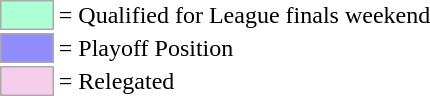<table style="margin:1em auto;">
<tr>
<td style="background-color:#ADFFD6; border:1px solid #aaaaaa; width:2em;"></td>
<td>= Qualified for League finals weekend</td>
</tr>
<tr>
<td style="background-color:#928DFF; border:1px solid #aaaaaa; width:2em;"></td>
<td>= Playoff Position</td>
</tr>
<tr>
<td style="background-color:#F6CEEC; border:1px solid #aaaaaa; width:2em;"></td>
<td>= Relegated</td>
</tr>
</table>
